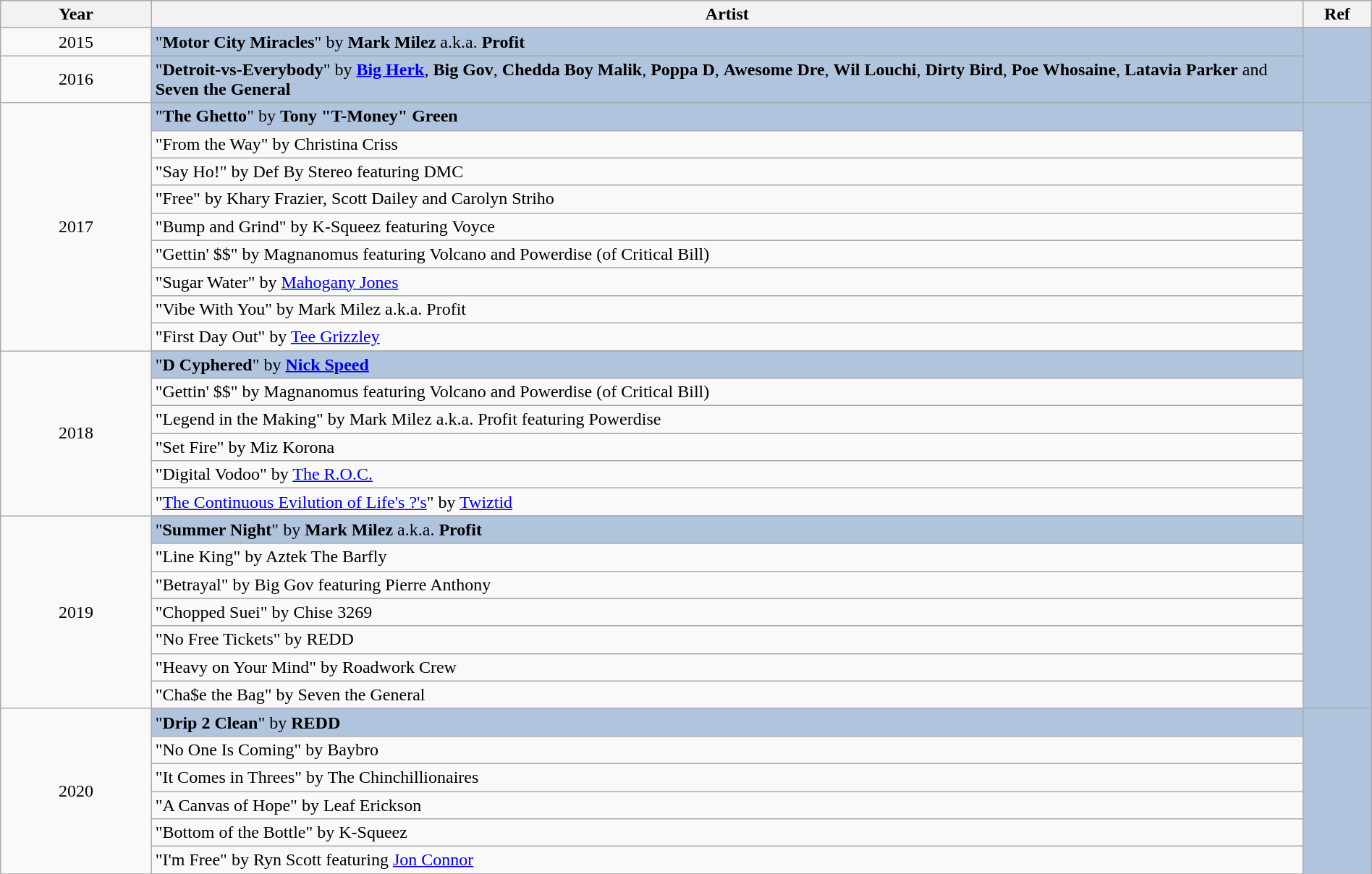<table class="wikitable" style="width:100%;">
<tr>
<th style="width:11%;">Year</th>
<th style="width:84%;">Artist</th>
<th style="width:5%;">Ref</th>
</tr>
<tr>
<td rowspan="2" align="center">2015</td>
</tr>
<tr style="background:#B0C4DE">
<td>"<strong>Motor City Miracles</strong>" by <strong>Mark Milez</strong> a.k.a. <strong>Profit</strong></td>
<td rowspan="4" align="center"></td>
</tr>
<tr>
<td rowspan="2" align="center">2016</td>
</tr>
<tr style="background:#B0C4DE">
<td>"<strong>Detroit-vs-Everybody</strong>" by <strong><a href='#'>Big Herk</a></strong>, <strong>Big Gov</strong>, <strong>Chedda Boy Malik</strong>, <strong>Poppa D</strong>, <strong>Awesome Dre</strong>, <strong>Wil Louchi</strong>, <strong>Dirty Bird</strong>, <strong>Poe Whosaine</strong>, <strong>Latavia Parker</strong> and <strong>Seven the General</strong></td>
</tr>
<tr>
<td rowspan="10" align="center">2017</td>
</tr>
<tr style="background:#B0C4DE">
<td>"<strong>The Ghetto</strong>" by <strong>Tony "T-Money" Green</strong></td>
<td rowspan="25" align="center"></td>
</tr>
<tr>
<td>"From the Way" by Christina Criss</td>
</tr>
<tr>
<td>"Say Ho!" by Def By Stereo featuring DMC</td>
</tr>
<tr>
<td>"Free" by Khary Frazier, Scott Dailey and Carolyn Striho</td>
</tr>
<tr>
<td>"Bump and Grind" by K-Squeez featuring Voyce</td>
</tr>
<tr>
<td>"Gettin' $$" by Magnanomus featuring Volcano and Powerdise (of Critical Bill)</td>
</tr>
<tr>
<td>"Sugar Water" by <a href='#'>Mahogany Jones</a></td>
</tr>
<tr>
<td>"Vibe With You" by Mark Milez a.k.a. Profit</td>
</tr>
<tr>
<td>"First Day Out" by <a href='#'>Tee Grizzley</a></td>
</tr>
<tr>
<td rowspan="7" align="center">2018</td>
</tr>
<tr style="background:#B0C4DE">
<td>"<strong>D Cyphered</strong>" by <strong><a href='#'>Nick Speed</a></strong></td>
</tr>
<tr>
<td>"Gettin' $$" by Magnanomus featuring Volcano and Powerdise (of Critical Bill)</td>
</tr>
<tr>
<td>"Legend in the Making" by Mark Milez a.k.a. Profit featuring Powerdise</td>
</tr>
<tr>
<td>"Set Fire" by Miz Korona</td>
</tr>
<tr>
<td>"Digital Vodoo" by <a href='#'>The R.O.C.</a></td>
</tr>
<tr>
<td>"<a href='#'>The Continuous Evilution of Life's ?'s</a>" by <a href='#'>Twiztid</a></td>
</tr>
<tr>
<td rowspan="8" align="center">2019</td>
</tr>
<tr style="background:#B0C4DE">
<td>"<strong>Summer Night</strong>" by <strong>Mark Milez</strong> a.k.a. <strong>Profit</strong></td>
</tr>
<tr>
<td>"Line King" by Aztek The Barfly</td>
</tr>
<tr>
<td>"Betrayal" by Big Gov featuring Pierre Anthony</td>
</tr>
<tr>
<td>"Chopped Suei" by Chise 3269</td>
</tr>
<tr>
<td>"No Free Tickets" by REDD</td>
</tr>
<tr>
<td>"Heavy on Your Mind" by Roadwork Crew</td>
</tr>
<tr>
<td>"Cha$e the Bag" by Seven the General</td>
</tr>
<tr>
<td rowspan="7" align="center">2020</td>
</tr>
<tr style="background:#B0C4DE">
<td>"<strong>Drip 2 Clean</strong>" by <strong>REDD</strong></td>
<td rowspan="7" align="center"></td>
</tr>
<tr>
<td>"No One Is Coming" by Baybro</td>
</tr>
<tr>
<td>"It Comes in Threes" by The Chinchillionaires</td>
</tr>
<tr>
<td>"A Canvas of Hope" by Leaf Erickson</td>
</tr>
<tr>
<td>"Bottom of the Bottle" by K-Squeez</td>
</tr>
<tr>
<td>"I'm Free" by Ryn Scott featuring <a href='#'>Jon Connor</a></td>
</tr>
<tr>
</tr>
</table>
